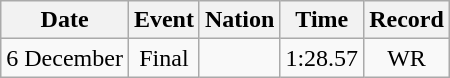<table class=wikitable style=text-align:center>
<tr>
<th>Date</th>
<th>Event</th>
<th>Nation</th>
<th>Time</th>
<th>Record</th>
</tr>
<tr>
<td>6 December</td>
<td>Final</td>
<td align=left></td>
<td>1:28.57</td>
<td>WR</td>
</tr>
</table>
